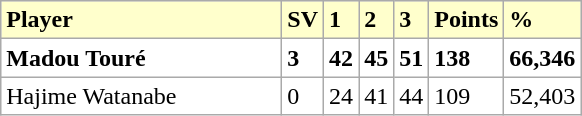<table class="wikitable">
<tr bgcolor="#ffffcc">
<td width=180><strong>Player</strong></td>
<td><strong>SV</strong></td>
<td><strong>1</strong></td>
<td><strong>2</strong></td>
<td><strong>3</strong></td>
<td><strong>Points</strong></td>
<td><strong>%</strong></td>
</tr>
<tr bgcolor="FFFFFF">
<td> <strong>Madou Touré</strong></td>
<td><strong>3</strong></td>
<td><strong>42</strong></td>
<td><strong>45</strong></td>
<td><strong>51</strong></td>
<td><strong>138</strong></td>
<td><strong>66,346</strong></td>
</tr>
<tr bgcolor="FFFFFF">
<td> Hajime Watanabe</td>
<td>0</td>
<td>24</td>
<td>41</td>
<td>44</td>
<td>109</td>
<td>52,403</td>
</tr>
</table>
